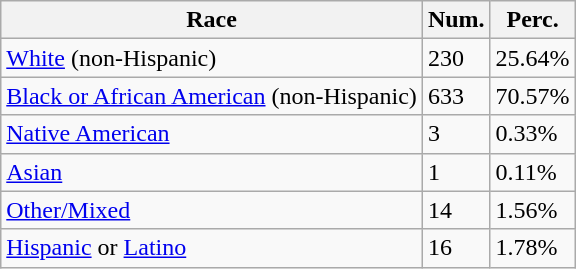<table class="wikitable">
<tr>
<th>Race</th>
<th>Num.</th>
<th>Perc.</th>
</tr>
<tr>
<td><a href='#'>White</a> (non-Hispanic)</td>
<td>230</td>
<td>25.64%</td>
</tr>
<tr>
<td><a href='#'>Black or African American</a> (non-Hispanic)</td>
<td>633</td>
<td>70.57%</td>
</tr>
<tr>
<td><a href='#'>Native American</a></td>
<td>3</td>
<td>0.33%</td>
</tr>
<tr>
<td><a href='#'>Asian</a></td>
<td>1</td>
<td>0.11%</td>
</tr>
<tr>
<td><a href='#'>Other/Mixed</a></td>
<td>14</td>
<td>1.56%</td>
</tr>
<tr>
<td><a href='#'>Hispanic</a> or <a href='#'>Latino</a></td>
<td>16</td>
<td>1.78%</td>
</tr>
</table>
